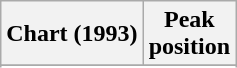<table class="wikitable plainrowheaders" style="text-align:center">
<tr>
<th scope="col">Chart (1993)</th>
<th scope="col">Peak<br>position</th>
</tr>
<tr>
</tr>
<tr>
</tr>
</table>
